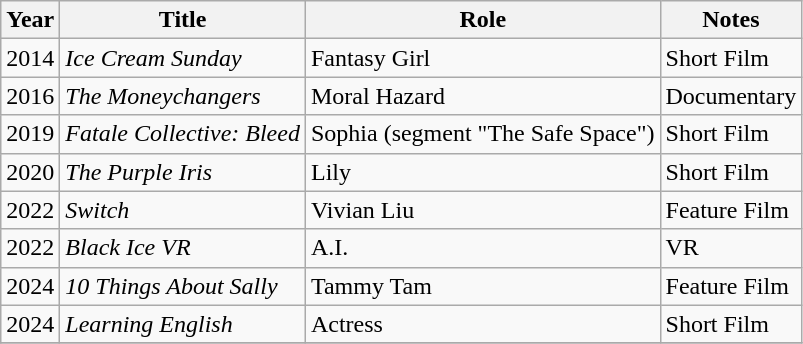<table class="wikitable sortable">
<tr>
<th>Year</th>
<th>Title</th>
<th>Role</th>
<th>Notes</th>
</tr>
<tr>
<td>2014</td>
<td><em>Ice Cream Sunday</em></td>
<td>Fantasy Girl</td>
<td>Short Film</td>
</tr>
<tr>
<td>2016</td>
<td><em>The Moneychangers</em></td>
<td>Moral Hazard</td>
<td>Documentary</td>
</tr>
<tr>
<td>2019</td>
<td><em>Fatale Collective: Bleed</em></td>
<td>Sophia (segment "The Safe Space")</td>
<td>Short Film</td>
</tr>
<tr>
<td>2020</td>
<td><em>The Purple Iris</em></td>
<td>Lily</td>
<td>Short Film</td>
</tr>
<tr>
<td>2022</td>
<td><em>Switch</em></td>
<td>Vivian Liu</td>
<td>Feature Film</td>
</tr>
<tr>
<td>2022</td>
<td><em>Black Ice VR</em></td>
<td>A.I.</td>
<td>VR</td>
</tr>
<tr>
<td>2024</td>
<td><em>10 Things About Sally</em></td>
<td>Tammy Tam</td>
<td>Feature Film</td>
</tr>
<tr>
<td>2024</td>
<td><em>Learning English</em></td>
<td>Actress</td>
<td>Short Film</td>
</tr>
<tr>
</tr>
</table>
